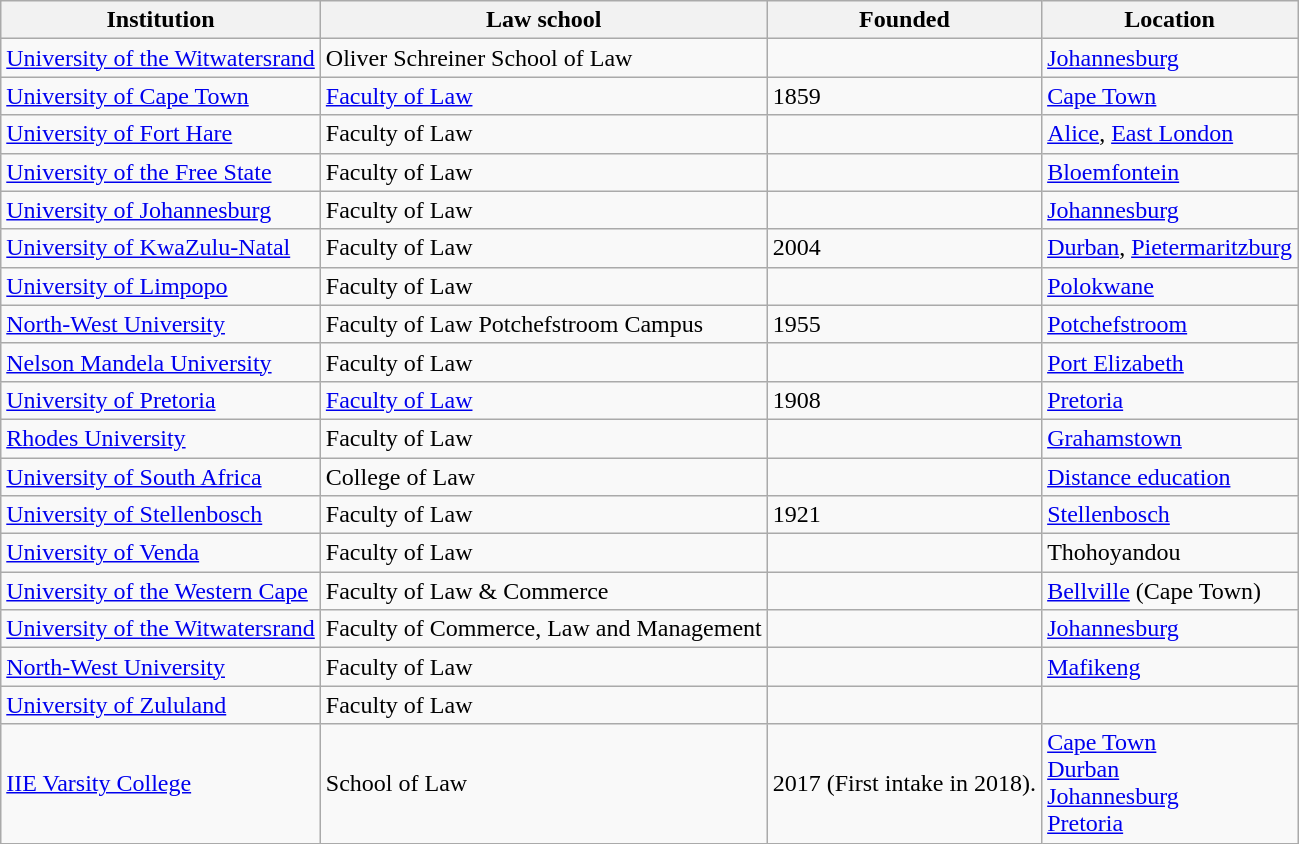<table class="wikitable sortable" style="text-align: centre;">
<tr ">
<th>Institution</th>
<th>Law school</th>
<th>Founded</th>
<th>Location</th>
</tr>
<tr>
<td><a href='#'>University of the Witwatersrand</a></td>
<td>Oliver Schreiner School of Law</td>
<td></td>
<td><a href='#'>Johannesburg</a></td>
</tr>
<tr>
<td><a href='#'>University of Cape Town</a></td>
<td><a href='#'>Faculty of Law</a></td>
<td>1859</td>
<td><a href='#'>Cape Town</a></td>
</tr>
<tr>
<td><a href='#'>University of Fort Hare</a></td>
<td>Faculty of Law</td>
<td></td>
<td><a href='#'>Alice</a>, <a href='#'>East London</a></td>
</tr>
<tr>
<td><a href='#'>University of the Free State</a></td>
<td>Faculty of Law</td>
<td></td>
<td><a href='#'>Bloemfontein</a></td>
</tr>
<tr>
<td><a href='#'>University of Johannesburg</a></td>
<td>Faculty of Law</td>
<td></td>
<td><a href='#'>Johannesburg</a></td>
</tr>
<tr>
<td><a href='#'>University of KwaZulu-Natal</a></td>
<td>Faculty of Law</td>
<td>2004</td>
<td><a href='#'>Durban</a>, <a href='#'>Pietermaritzburg</a></td>
</tr>
<tr>
<td><a href='#'>University of Limpopo</a></td>
<td>Faculty of Law</td>
<td></td>
<td><a href='#'>Polokwane</a></td>
</tr>
<tr>
<td><a href='#'>North-West University</a></td>
<td>Faculty of Law Potchefstroom Campus</td>
<td>1955</td>
<td><a href='#'>Potchefstroom</a></td>
</tr>
<tr>
<td><a href='#'>Nelson Mandela University</a></td>
<td>Faculty of Law</td>
<td></td>
<td><a href='#'>Port Elizabeth</a></td>
</tr>
<tr>
<td><a href='#'>University of Pretoria</a></td>
<td><a href='#'>Faculty of Law</a></td>
<td>1908</td>
<td><a href='#'>Pretoria</a></td>
</tr>
<tr>
<td><a href='#'>Rhodes University</a></td>
<td>Faculty of Law</td>
<td></td>
<td><a href='#'>Grahamstown</a></td>
</tr>
<tr>
<td><a href='#'>University of South Africa</a></td>
<td>College of Law</td>
<td></td>
<td><a href='#'>Distance education</a></td>
</tr>
<tr>
<td><a href='#'>University of Stellenbosch</a></td>
<td>Faculty of Law</td>
<td>1921</td>
<td><a href='#'>Stellenbosch</a></td>
</tr>
<tr>
<td><a href='#'>University of Venda</a></td>
<td>Faculty of Law</td>
<td></td>
<td>Thohoyandou</td>
</tr>
<tr>
<td><a href='#'>University of the Western Cape</a></td>
<td>Faculty of Law & Commerce</td>
<td></td>
<td><a href='#'>Bellville</a> (Cape Town)</td>
</tr>
<tr>
<td><a href='#'>University of the Witwatersrand</a></td>
<td>Faculty of Commerce, Law and Management</td>
<td></td>
<td><a href='#'>Johannesburg</a></td>
</tr>
<tr>
<td><a href='#'>North-West University</a></td>
<td>Faculty of Law</td>
<td></td>
<td><a href='#'>Mafikeng</a></td>
</tr>
<tr>
<td><a href='#'>University of Zululand</a></td>
<td>Faculty of Law</td>
<td></td>
<td></td>
</tr>
<tr>
<td><a href='#'>IIE Varsity College</a></td>
<td>School of Law</td>
<td>2017 (First intake in 2018).</td>
<td><a href='#'>Cape Town</a><br><a href='#'>Durban</a><br><a href='#'>Johannesburg</a><br><a href='#'>Pretoria</a></td>
</tr>
</table>
